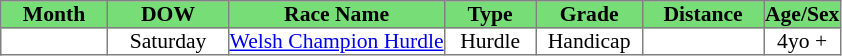<table class = "sortable" | border="1" cellpadding="0" style="border-collapse: collapse; font-size:90%">
<tr bgcolor="#77dd77" align="center">
<th style="width:70px">Month</th>
<th style="width:80px">DOW</th>
<th>Race Name</th>
<th style="width:60px">Type</th>
<th style="width:70px"><strong>Grade</strong></th>
<th style="width:80px">Distance</th>
<th style="width:50px">Age/Sex</th>
</tr>
<tr>
<td style="text-align:center"></td>
<td style="text-align:center">Saturday</td>
<td><a href='#'>Welsh Champion Hurdle</a></td>
<td style="text-align:center">Hurdle</td>
<td style="text-align:center">Handicap</td>
<td style="text-align:center"></td>
<td style="text-align:center">4yo +</td>
</tr>
</table>
